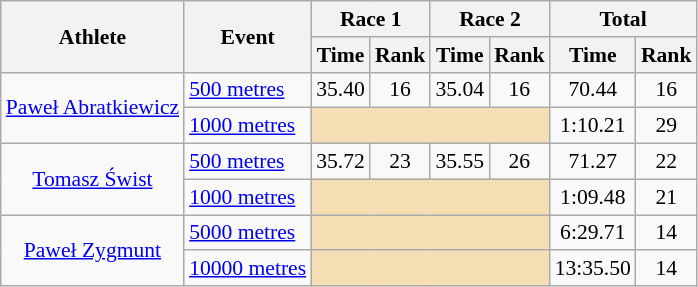<table class="wikitable" border="1" style="font-size:90%">
<tr>
<th rowspan=2>Athlete</th>
<th rowspan=2>Event</th>
<th colspan=2>Race 1</th>
<th colspan=2>Race 2</th>
<th colspan=2>Total</th>
</tr>
<tr>
<th>Time</th>
<th>Rank</th>
<th>Time</th>
<th>Rank</th>
<th>Time</th>
<th>Rank</th>
</tr>
<tr>
<td align=center rowspan=2><a href='#'>Paweł Abratkiewicz</a></td>
<td><a href='#'>500 metres</a></td>
<td align=center>35.40</td>
<td align=center>16</td>
<td align=center>35.04</td>
<td align=center>16</td>
<td align=center>70.44</td>
<td align=center>16</td>
</tr>
<tr>
<td><a href='#'>1000 metres</a></td>
<td colspan="4" bgcolor="wheat"></td>
<td align=center>1:10.21</td>
<td align=center>29</td>
</tr>
<tr>
<td align=center rowspan=2><a href='#'>Tomasz Świst</a></td>
<td><a href='#'>500 metres</a></td>
<td align=center>35.72</td>
<td align=center>23</td>
<td align=center>35.55</td>
<td align=center>26</td>
<td align=center>71.27</td>
<td align=center>22</td>
</tr>
<tr>
<td><a href='#'>1000 metres</a></td>
<td colspan="4" bgcolor="wheat"></td>
<td align=center>1:09.48</td>
<td align=center>21</td>
</tr>
<tr>
<td align=center rowspan=2><a href='#'>Paweł Zygmunt</a></td>
<td><a href='#'>5000 metres</a></td>
<td colspan="4" bgcolor="wheat"></td>
<td align=center>6:29.71</td>
<td align=center>14</td>
</tr>
<tr>
<td><a href='#'>10000 metres</a></td>
<td colspan="4" bgcolor="wheat"></td>
<td align=center>13:35.50</td>
<td align=center>14</td>
</tr>
</table>
